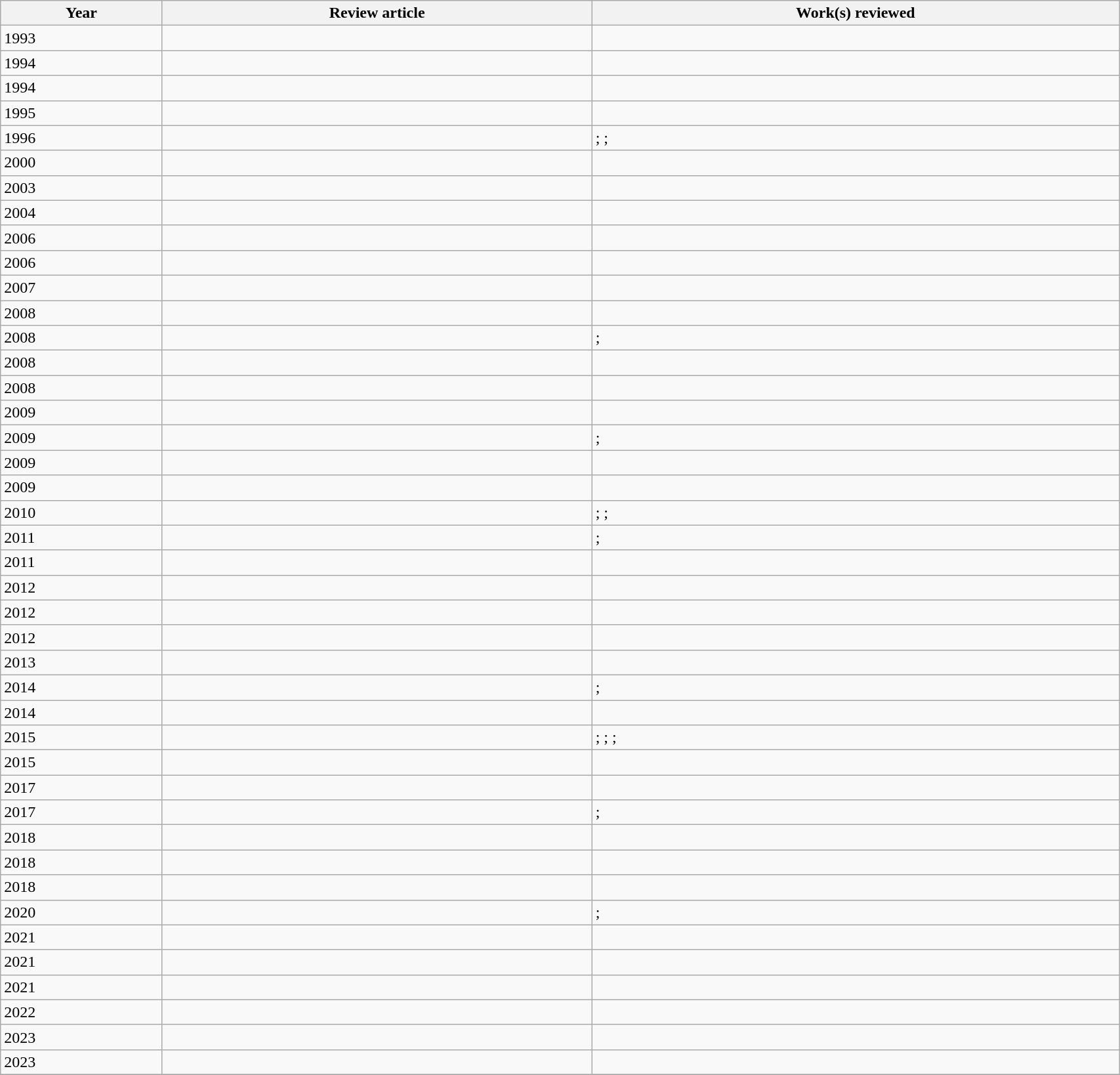<table class='wikitable sortable' width='90%'>
<tr>
<th>Year</th>
<th class='unsortable'>Review article</th>
<th class='unsortable'>Work(s) reviewed</th>
</tr>
<tr>
<td>1993</td>
<td></td>
<td></td>
</tr>
<tr>
<td>1994</td>
<td></td>
<td></td>
</tr>
<tr>
<td>1994</td>
<td></td>
<td></td>
</tr>
<tr>
<td>1995</td>
<td></td>
<td></td>
</tr>
<tr>
<td>1996</td>
<td></td>
<td>; ; </td>
</tr>
<tr>
<td>2000</td>
<td></td>
<td></td>
</tr>
<tr>
<td>2003</td>
<td></td>
<td></td>
</tr>
<tr>
<td>2004</td>
<td></td>
<td></td>
</tr>
<tr>
<td>2006</td>
<td></td>
<td></td>
</tr>
<tr>
<td>2006</td>
<td></td>
<td></td>
</tr>
<tr>
<td>2007</td>
<td></td>
<td></td>
</tr>
<tr>
<td>2008</td>
<td></td>
<td></td>
</tr>
<tr>
<td>2008</td>
<td></td>
<td>;  </td>
</tr>
<tr>
<td>2008</td>
<td></td>
<td></td>
</tr>
<tr>
<td>2008</td>
<td></td>
<td></td>
</tr>
<tr>
<td>2009</td>
<td></td>
<td></td>
</tr>
<tr>
<td>2009</td>
<td></td>
<td>;  </td>
</tr>
<tr>
<td>2009</td>
<td></td>
<td></td>
</tr>
<tr>
<td>2009</td>
<td></td>
<td></td>
</tr>
<tr>
<td>2010</td>
<td></td>
<td>;  ;  </td>
</tr>
<tr>
<td>2011</td>
<td></td>
<td>;  </td>
</tr>
<tr>
<td>2011</td>
<td></td>
<td></td>
</tr>
<tr>
<td>2012</td>
<td></td>
<td></td>
</tr>
<tr>
<td>2012</td>
<td></td>
<td></td>
</tr>
<tr>
<td>2012</td>
<td></td>
<td></td>
</tr>
<tr>
<td>2013</td>
<td></td>
<td></td>
</tr>
<tr>
<td>2014</td>
<td></td>
<td>;  </td>
</tr>
<tr>
<td>2014</td>
<td></td>
<td></td>
</tr>
<tr>
<td>2015</td>
<td></td>
<td>;  ;  ;  </td>
</tr>
<tr>
<td>2015</td>
<td></td>
<td></td>
</tr>
<tr>
<td>2017</td>
<td></td>
<td></td>
</tr>
<tr>
<td>2017</td>
<td></td>
<td>;  </td>
</tr>
<tr>
<td>2018</td>
<td></td>
<td></td>
</tr>
<tr>
<td>2018</td>
<td></td>
<td></td>
</tr>
<tr>
<td>2018</td>
<td></td>
<td></td>
</tr>
<tr>
<td>2020</td>
<td></td>
<td>; </td>
</tr>
<tr>
<td>2021</td>
<td></td>
<td></td>
</tr>
<tr>
<td>2021</td>
<td></td>
<td></td>
</tr>
<tr>
<td>2021</td>
<td></td>
<td></td>
</tr>
<tr>
<td>2022</td>
<td></td>
<td></td>
</tr>
<tr>
<td>2023</td>
<td></td>
<td></td>
</tr>
<tr>
<td>2023</td>
<td></td>
<td></td>
</tr>
<tr>
</tr>
</table>
